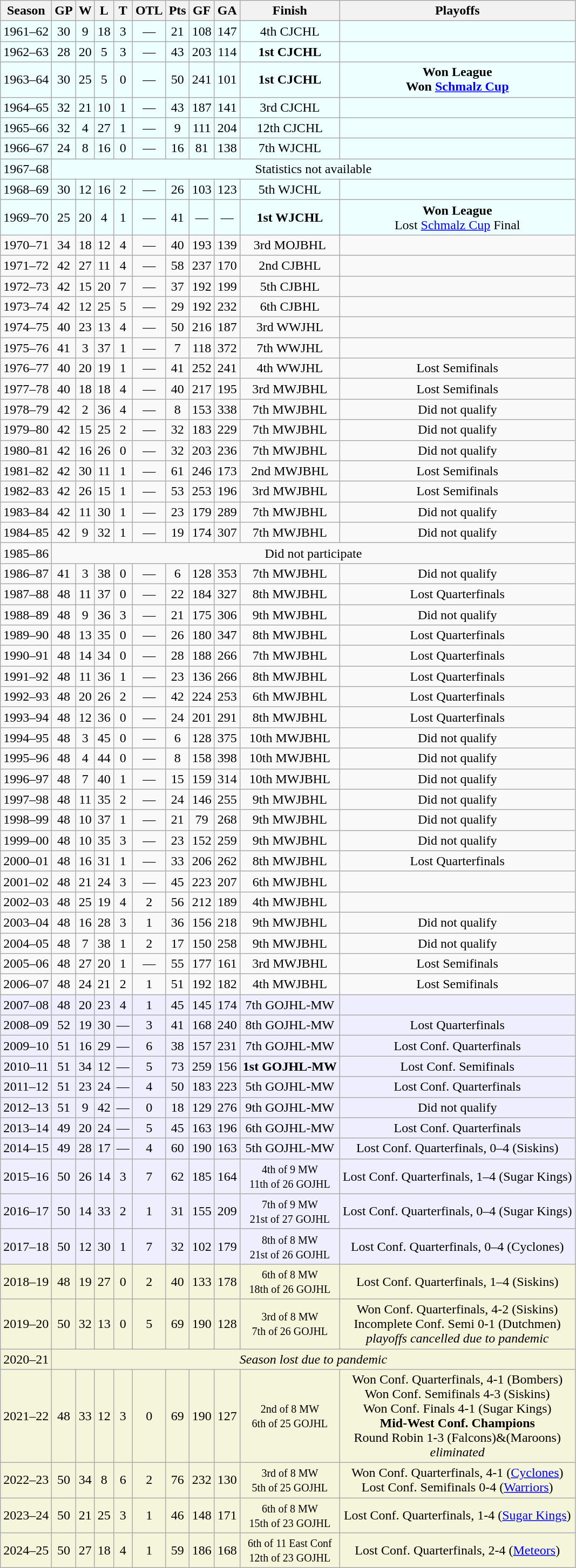<table class="wikitable" style="text-align:center">
<tr>
<th>Season</th>
<th>GP</th>
<th>W</th>
<th>L</th>
<th>T</th>
<th>OTL</th>
<th>Pts</th>
<th>GF</th>
<th>GA</th>
<th>Finish</th>
<th>Playoffs</th>
</tr>
<tr bgcolor="#eeffff">
<td>1961–62</td>
<td>30</td>
<td>9</td>
<td>18</td>
<td>3</td>
<td>—</td>
<td>21</td>
<td>108</td>
<td>147</td>
<td>4th CJCHL</td>
<td></td>
</tr>
<tr bgcolor="#eeffff">
<td>1962–63</td>
<td>28</td>
<td>20</td>
<td>5</td>
<td>3</td>
<td>—</td>
<td>43</td>
<td>203</td>
<td>114</td>
<td><strong>1st CJCHL</strong></td>
<td></td>
</tr>
<tr bgcolor="#eeffff">
<td>1963–64</td>
<td>30</td>
<td>25</td>
<td>5</td>
<td>0</td>
<td>—</td>
<td>50</td>
<td>241</td>
<td>101</td>
<td><strong>1st CJCHL</strong></td>
<td><strong>Won League<br> Won <a href='#'>Schmalz Cup</a></strong></td>
</tr>
<tr bgcolor="#eeffff">
<td>1964–65</td>
<td>32</td>
<td>21</td>
<td>10</td>
<td>1</td>
<td>—</td>
<td>43</td>
<td>187</td>
<td>141</td>
<td>3rd CJCHL</td>
<td></td>
</tr>
<tr bgcolor="#eeffff">
<td>1965–66</td>
<td>32</td>
<td>4</td>
<td>27</td>
<td>1</td>
<td>—</td>
<td>9</td>
<td>111</td>
<td>204</td>
<td>12th CJCHL</td>
<td></td>
</tr>
<tr bgcolor="#eeffff">
<td>1966–67</td>
<td>24</td>
<td>8</td>
<td>16</td>
<td>0</td>
<td>—</td>
<td>16</td>
<td>81</td>
<td>138</td>
<td>7th WJCHL</td>
<td></td>
</tr>
<tr bgcolor="#eeffff">
<td>1967–68</td>
<td colspan="10">Statistics not available</td>
</tr>
<tr bgcolor="#eeffff">
<td>1968–69</td>
<td>30</td>
<td>12</td>
<td>16</td>
<td>2</td>
<td>—</td>
<td>26</td>
<td>103</td>
<td>123</td>
<td>5th WJCHL</td>
<td></td>
</tr>
<tr bgcolor="#eeffff">
<td>1969–70</td>
<td>25</td>
<td>20</td>
<td>4</td>
<td>1</td>
<td>—</td>
<td>41</td>
<td>—</td>
<td>—</td>
<td><strong>1st WJCHL</strong></td>
<td><strong>Won League</strong><br> Lost <a href='#'>Schmalz Cup</a> Final</td>
</tr>
<tr>
<td>1970–71</td>
<td>34</td>
<td>18</td>
<td>12</td>
<td>4</td>
<td>—</td>
<td>40</td>
<td>193</td>
<td>139</td>
<td>3rd MOJBHL</td>
<td></td>
</tr>
<tr>
<td>1971–72</td>
<td>42</td>
<td>27</td>
<td>11</td>
<td>4</td>
<td>—</td>
<td>58</td>
<td>237</td>
<td>170</td>
<td>2nd CJBHL</td>
<td></td>
</tr>
<tr>
<td>1972–73</td>
<td>42</td>
<td>15</td>
<td>20</td>
<td>7</td>
<td>—</td>
<td>37</td>
<td>192</td>
<td>199</td>
<td>5th CJBHL</td>
<td></td>
</tr>
<tr>
<td>1973–74</td>
<td>42</td>
<td>12</td>
<td>25</td>
<td>5</td>
<td>—</td>
<td>29</td>
<td>192</td>
<td>232</td>
<td>6th CJBHL</td>
<td></td>
</tr>
<tr>
<td>1974–75</td>
<td>40</td>
<td>23</td>
<td>13</td>
<td>4</td>
<td>—</td>
<td>50</td>
<td>216</td>
<td>187</td>
<td>3rd WWJHL</td>
<td></td>
</tr>
<tr>
<td>1975–76</td>
<td>41</td>
<td>3</td>
<td>37</td>
<td>1</td>
<td>—</td>
<td>7</td>
<td>118</td>
<td>372</td>
<td>7th WWJHL</td>
<td></td>
</tr>
<tr>
<td>1976–77</td>
<td>40</td>
<td>20</td>
<td>19</td>
<td>1</td>
<td>—</td>
<td>41</td>
<td>252</td>
<td>241</td>
<td>4th WWJHL</td>
<td>Lost Semifinals</td>
</tr>
<tr>
<td>1977–78</td>
<td>40</td>
<td>18</td>
<td>18</td>
<td>4</td>
<td>—</td>
<td>40</td>
<td>217</td>
<td>195</td>
<td>3rd MWJBHL</td>
<td>Lost Semifinals</td>
</tr>
<tr>
<td>1978–79</td>
<td>42</td>
<td>2</td>
<td>36</td>
<td>4</td>
<td>—</td>
<td>8</td>
<td>153</td>
<td>338</td>
<td>7th MWJBHL</td>
<td>Did not qualify</td>
</tr>
<tr>
<td>1979–80</td>
<td>42</td>
<td>15</td>
<td>25</td>
<td>2</td>
<td>—</td>
<td>32</td>
<td>183</td>
<td>229</td>
<td>7th MWJBHL</td>
<td>Did not qualify</td>
</tr>
<tr>
<td>1980–81</td>
<td>42</td>
<td>16</td>
<td>26</td>
<td>0</td>
<td>—</td>
<td>32</td>
<td>203</td>
<td>236</td>
<td>7th MWJBHL</td>
<td>Did not qualify</td>
</tr>
<tr>
<td>1981–82</td>
<td>42</td>
<td>30</td>
<td>11</td>
<td>1</td>
<td>—</td>
<td>61</td>
<td>246</td>
<td>173</td>
<td>2nd MWJBHL</td>
<td>Lost Semifinals</td>
</tr>
<tr>
<td>1982–83</td>
<td>42</td>
<td>26</td>
<td>15</td>
<td>1</td>
<td>—</td>
<td>53</td>
<td>253</td>
<td>196</td>
<td>3rd MWJBHL</td>
<td>Lost Semifinals</td>
</tr>
<tr>
<td>1983–84</td>
<td>42</td>
<td>11</td>
<td>30</td>
<td>1</td>
<td>—</td>
<td>23</td>
<td>179</td>
<td>289</td>
<td>7th MWJBHL</td>
<td>Did not qualify</td>
</tr>
<tr>
<td>1984–85</td>
<td>42</td>
<td>9</td>
<td>32</td>
<td>1</td>
<td>—</td>
<td>19</td>
<td>174</td>
<td>307</td>
<td>7th MWJBHL</td>
<td>Did not qualify</td>
</tr>
<tr>
<td>1985–86</td>
<td colspan="11">Did not participate</td>
</tr>
<tr>
<td>1986–87</td>
<td>41</td>
<td>3</td>
<td>38</td>
<td>0</td>
<td>—</td>
<td>6</td>
<td>128</td>
<td>353</td>
<td>7th MWJBHL</td>
<td>Did not qualify</td>
</tr>
<tr>
<td>1987–88</td>
<td>48</td>
<td>11</td>
<td>37</td>
<td>0</td>
<td>—</td>
<td>22</td>
<td>184</td>
<td>327</td>
<td>8th MWJBHL</td>
<td>Lost Quarterfinals</td>
</tr>
<tr>
<td>1988–89</td>
<td>48</td>
<td>9</td>
<td>36</td>
<td>3</td>
<td>—</td>
<td>21</td>
<td>175</td>
<td>306</td>
<td>9th MWJBHL</td>
<td>Did not qualify</td>
</tr>
<tr>
<td>1989–90</td>
<td>48</td>
<td>13</td>
<td>35</td>
<td>0</td>
<td>—</td>
<td>26</td>
<td>180</td>
<td>347</td>
<td>8th MWJBHL</td>
<td>Lost Quarterfinals</td>
</tr>
<tr>
<td>1990–91</td>
<td>48</td>
<td>14</td>
<td>34</td>
<td>0</td>
<td>—</td>
<td>28</td>
<td>188</td>
<td>266</td>
<td>7th MWJBHL</td>
<td>Lost Quarterfinals</td>
</tr>
<tr>
<td>1991–92</td>
<td>48</td>
<td>11</td>
<td>36</td>
<td>1</td>
<td>—</td>
<td>23</td>
<td>136</td>
<td>266</td>
<td>8th MWJBHL</td>
<td>Lost Quarterfinals</td>
</tr>
<tr>
<td>1992–93</td>
<td>48</td>
<td>20</td>
<td>26</td>
<td>2</td>
<td>—</td>
<td>42</td>
<td>224</td>
<td>253</td>
<td>6th MWJBHL</td>
<td>Lost Quarterfinals</td>
</tr>
<tr>
<td>1993–94</td>
<td>48</td>
<td>12</td>
<td>36</td>
<td>0</td>
<td>—</td>
<td>24</td>
<td>201</td>
<td>291</td>
<td>8th MWJBHL</td>
<td>Lost Quarterfinals</td>
</tr>
<tr>
<td>1994–95</td>
<td>48</td>
<td>3</td>
<td>45</td>
<td>0</td>
<td>—</td>
<td>6</td>
<td>128</td>
<td>375</td>
<td>10th MWJBHL</td>
<td>Did not qualify</td>
</tr>
<tr>
<td>1995–96</td>
<td>48</td>
<td>4</td>
<td>44</td>
<td>0</td>
<td>—</td>
<td>8</td>
<td>158</td>
<td>398</td>
<td>10th MWJBHL</td>
<td>Did not qualify</td>
</tr>
<tr>
<td>1996–97</td>
<td>48</td>
<td>7</td>
<td>40</td>
<td>1</td>
<td>—</td>
<td>15</td>
<td>159</td>
<td>314</td>
<td>10th MWJBHL</td>
<td>Did not qualify</td>
</tr>
<tr>
<td>1997–98</td>
<td>48</td>
<td>11</td>
<td>35</td>
<td>2</td>
<td>—</td>
<td>24</td>
<td>146</td>
<td>255</td>
<td>9th MWJBHL</td>
<td>Did not qualify</td>
</tr>
<tr>
<td>1998–99</td>
<td>48</td>
<td>10</td>
<td>37</td>
<td>1</td>
<td>—</td>
<td>21</td>
<td>79</td>
<td>268</td>
<td>9th MWJBHL</td>
<td>Did not qualify</td>
</tr>
<tr>
<td>1999–00</td>
<td>48</td>
<td>10</td>
<td>35</td>
<td>3</td>
<td>—</td>
<td>23</td>
<td>152</td>
<td>259</td>
<td>9th MWJBHL</td>
<td>Did not qualify</td>
</tr>
<tr>
<td>2000–01</td>
<td>48</td>
<td>16</td>
<td>31</td>
<td>1</td>
<td>—</td>
<td>33</td>
<td>206</td>
<td>262</td>
<td>8th MWJBHL</td>
<td>Lost Quarterfinals</td>
</tr>
<tr>
<td>2001–02</td>
<td>48</td>
<td>21</td>
<td>24</td>
<td>3</td>
<td>—</td>
<td>45</td>
<td>223</td>
<td>207</td>
<td>6th MWJBHL</td>
<td></td>
</tr>
<tr>
<td>2002–03</td>
<td>48</td>
<td>25</td>
<td>19</td>
<td>4</td>
<td>2</td>
<td>56</td>
<td>212</td>
<td>189</td>
<td>4th MWJBHL</td>
<td></td>
</tr>
<tr>
<td>2003–04</td>
<td>48</td>
<td>16</td>
<td>28</td>
<td>3</td>
<td>1</td>
<td>36</td>
<td>156</td>
<td>218</td>
<td>9th MWJBHL</td>
<td>Did not qualify</td>
</tr>
<tr>
<td>2004–05</td>
<td>48</td>
<td>7</td>
<td>38</td>
<td>1</td>
<td>2</td>
<td>17</td>
<td>150</td>
<td>258</td>
<td>9th MWJBHL</td>
<td>Did not qualify</td>
</tr>
<tr>
<td>2005–06</td>
<td>48</td>
<td>27</td>
<td>20</td>
<td>1</td>
<td>—</td>
<td>55</td>
<td>177</td>
<td>161</td>
<td>3rd MWJBHL</td>
<td>Lost Semifinals</td>
</tr>
<tr>
<td>2006–07</td>
<td>48</td>
<td>24</td>
<td>21</td>
<td>2</td>
<td>1</td>
<td>51</td>
<td>192</td>
<td>182</td>
<td>4th MWJBHL</td>
<td>Lost Semifinals</td>
</tr>
<tr bgcolor="#eeeeff">
<td>2007–08</td>
<td>48</td>
<td>20</td>
<td>23</td>
<td>4</td>
<td>1</td>
<td>45</td>
<td>145</td>
<td>174</td>
<td>7th GOJHL-MW</td>
<td></td>
</tr>
<tr bgcolor="#eeeeff">
<td>2008–09</td>
<td>52</td>
<td>19</td>
<td>30</td>
<td>—</td>
<td>3</td>
<td>41</td>
<td>168</td>
<td>240</td>
<td>8th GOJHL-MW</td>
<td>Lost Quarterfinals</td>
</tr>
<tr bgcolor="#eeeeff">
<td>2009–10</td>
<td>51</td>
<td>16</td>
<td>29</td>
<td>—</td>
<td>6</td>
<td>38</td>
<td>157</td>
<td>231</td>
<td>7th GOJHL-MW</td>
<td>Lost Conf. Quarterfinals</td>
</tr>
<tr bgcolor="#eeeeff">
<td>2010–11</td>
<td>51</td>
<td>34</td>
<td>12</td>
<td>—</td>
<td>5</td>
<td>73</td>
<td>259</td>
<td>156</td>
<td><strong>1st GOJHL-MW</strong></td>
<td>Lost Conf. Semifinals</td>
</tr>
<tr bgcolor="#eeeeff">
<td>2011–12</td>
<td>51</td>
<td>23</td>
<td>24</td>
<td>—</td>
<td>4</td>
<td>50</td>
<td>183</td>
<td>223</td>
<td>5th GOJHL-MW</td>
<td>Lost Conf. Quarterfinals</td>
</tr>
<tr bgcolor="#eeeeff">
<td>2012–13</td>
<td>51</td>
<td>9</td>
<td>42</td>
<td>—</td>
<td>0</td>
<td>18</td>
<td>129</td>
<td>276</td>
<td>9th GOJHL-MW</td>
<td>Did not qualify</td>
</tr>
<tr bgcolor="#eeeeff">
<td>2013–14</td>
<td>49</td>
<td>20</td>
<td>24</td>
<td>—</td>
<td>5</td>
<td>45</td>
<td>163</td>
<td>196</td>
<td>6th GOJHL-MW</td>
<td>Lost Conf. Quarterfinals</td>
</tr>
<tr bgcolor="#eeeeff">
<td>2014–15</td>
<td>49</td>
<td>28</td>
<td>17</td>
<td>—</td>
<td>4</td>
<td>60</td>
<td>190</td>
<td>163</td>
<td>5th GOJHL-MW</td>
<td>Lost Conf. Quarterfinals, 0–4 (Siskins)</td>
</tr>
<tr bgcolor="#eeeeff">
<td>2015–16</td>
<td>50</td>
<td>26</td>
<td>14</td>
<td>3</td>
<td>7</td>
<td>62</td>
<td>185</td>
<td>164</td>
<td><small>4th of 9 MW<br>11th of 26 GOJHL </small></td>
<td>Lost Conf. Quarterfinals, 1–4 (Sugar Kings)</td>
</tr>
<tr bgcolor="#eeeeff">
<td>2016–17</td>
<td>50</td>
<td>14</td>
<td>33</td>
<td>2</td>
<td>1</td>
<td>31</td>
<td>155</td>
<td>209</td>
<td><small>7th of 9 MW<br>21st of 27 GOJHL </small></td>
<td>Lost Conf. Quarterfinals, 0–4 (Sugar Kings)</td>
</tr>
<tr bgcolor="#eeeeff">
<td>2017–18</td>
<td>50</td>
<td>12</td>
<td>30</td>
<td>1</td>
<td>7</td>
<td>32</td>
<td>102</td>
<td>179</td>
<td><small>8th of 8 MW<br>21st of 26 GOJHL </small></td>
<td>Lost Conf. Quarterfinals, 0–4 (Cyclones)</td>
</tr>
<tr bgcolor="beige">
<td>2018–19</td>
<td>48</td>
<td>19</td>
<td>27</td>
<td>0</td>
<td>2</td>
<td>40</td>
<td>133</td>
<td>178</td>
<td><small>6th of 8 MW<br>18th of 26 GOJHL </small></td>
<td>Lost Conf. Quarterfinals, 1–4 (Siskins)</td>
</tr>
<tr bgcolor="beige">
<td>2019–20</td>
<td>50</td>
<td>32</td>
<td>13</td>
<td>0</td>
<td>5</td>
<td>69</td>
<td>190</td>
<td>128</td>
<td><small>3rd of 8 MW<br>7th of 26 GOJHL </small></td>
<td>Won Conf. Quarterfinals, 4-2 (Siskins)<br>Incomplete Conf. Semi 0-1 (Dutchmen)<br><em>playoffs cancelled due to pandemic</em></td>
</tr>
<tr bgcolor="beige">
<td>2020–21</td>
<td colspan=10><em>Season lost due to pandemic</em></td>
</tr>
<tr bgcolor="beige">
<td>2021–22</td>
<td>48</td>
<td>33</td>
<td>12</td>
<td>3</td>
<td>0</td>
<td>69</td>
<td>190</td>
<td>127</td>
<td><small>2nd of 8 MW<br>6th of 25 GOJHL </small></td>
<td>Won Conf. Quarterfinals, 4-1 (Bombers)<br>Won Conf. Semifinals 4-3 (Siskins)<br>Won Conf. Finals 4-1 (Sugar Kings)<br><strong>Mid-West Conf. Champions</strong><br>Round Robin 1-3 (Falcons)&(Maroons)<br><em>eliminated</em></td>
</tr>
<tr bgcolor="beige">
<td>2022–23</td>
<td>50</td>
<td>34</td>
<td>8</td>
<td>6</td>
<td>2</td>
<td>76</td>
<td>232</td>
<td>130</td>
<td><small>3rd of 8 MW<br>5th of 25 GOJHL </small></td>
<td>Won Conf. Quarterfinals, 4-1 (<a href='#'>Cyclones</a>)<br>Lost Conf. Semifinals 0-4 (<a href='#'>Warriors</a>)</td>
</tr>
<tr bgcolor="beige">
<td>2023–24</td>
<td>50</td>
<td>21</td>
<td>25</td>
<td>3</td>
<td>1</td>
<td>46</td>
<td>148</td>
<td>171</td>
<td><small>6th of 8 MW<br>15th of 23 GOJHL </small></td>
<td>Lost Conf. Quarterfinals, 1-4 (<a href='#'>Sugar Kings</a>)</td>
</tr>
<tr bgcolor="beige">
<td>2024–25</td>
<td>50</td>
<td>27</td>
<td>18</td>
<td>4</td>
<td>1</td>
<td>59</td>
<td>186</td>
<td>168</td>
<td><small>6th of 11 East Conf<br>12th of 23 GOJHL </small></td>
<td>Lost Conf. Quarterfinals, 2-4 (<a href='#'>Meteors</a>)</td>
</tr>
</table>
